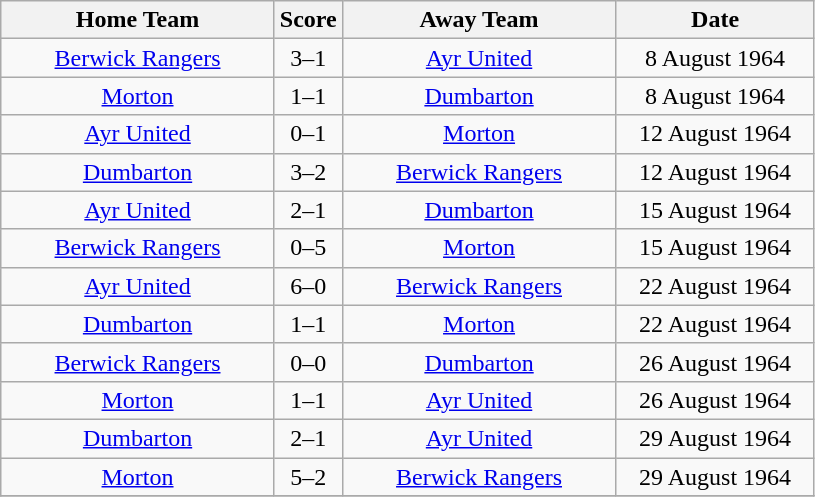<table class="wikitable" style="text-align:center;">
<tr>
<th width=175>Home Team</th>
<th width=20>Score</th>
<th width=175>Away Team</th>
<th width= 125>Date</th>
</tr>
<tr>
<td><a href='#'>Berwick Rangers</a></td>
<td>3–1</td>
<td><a href='#'>Ayr United</a></td>
<td>8 August 1964</td>
</tr>
<tr>
<td><a href='#'>Morton</a></td>
<td>1–1</td>
<td><a href='#'>Dumbarton</a></td>
<td>8 August 1964</td>
</tr>
<tr>
<td><a href='#'>Ayr United</a></td>
<td>0–1</td>
<td><a href='#'>Morton</a></td>
<td>12 August 1964</td>
</tr>
<tr>
<td><a href='#'>Dumbarton</a></td>
<td>3–2</td>
<td><a href='#'>Berwick Rangers</a></td>
<td>12 August 1964</td>
</tr>
<tr>
<td><a href='#'>Ayr United</a></td>
<td>2–1</td>
<td><a href='#'>Dumbarton</a></td>
<td>15 August 1964</td>
</tr>
<tr>
<td><a href='#'>Berwick Rangers</a></td>
<td>0–5</td>
<td><a href='#'>Morton</a></td>
<td>15 August 1964</td>
</tr>
<tr>
<td><a href='#'>Ayr United</a></td>
<td>6–0</td>
<td><a href='#'>Berwick Rangers</a></td>
<td>22 August 1964</td>
</tr>
<tr>
<td><a href='#'>Dumbarton</a></td>
<td>1–1</td>
<td><a href='#'>Morton</a></td>
<td>22 August 1964</td>
</tr>
<tr>
<td><a href='#'>Berwick Rangers</a></td>
<td>0–0</td>
<td><a href='#'>Dumbarton</a></td>
<td>26 August 1964</td>
</tr>
<tr>
<td><a href='#'>Morton</a></td>
<td>1–1</td>
<td><a href='#'>Ayr United</a></td>
<td>26 August 1964</td>
</tr>
<tr>
<td><a href='#'>Dumbarton</a></td>
<td>2–1</td>
<td><a href='#'>Ayr United</a></td>
<td>29 August 1964</td>
</tr>
<tr>
<td><a href='#'>Morton</a></td>
<td>5–2</td>
<td><a href='#'>Berwick Rangers</a></td>
<td>29 August 1964</td>
</tr>
<tr>
</tr>
</table>
